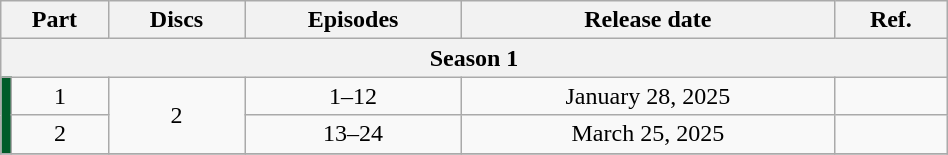<table class="wikitable" style="text-align: center; width: 50%;">
<tr>
<th colspan="2">Part</th>
<th>Discs</th>
<th>Episodes</th>
<th>Release date</th>
<th>Ref.</th>
</tr>
<tr>
<th colspan="6">Season 1</th>
</tr>
<tr>
<td rowspan="2" width="1%" style="background: #005C29;"></td>
<td>1</td>
<td rowspan="2">2</td>
<td>1–12</td>
<td>January 28, 2025</td>
<td></td>
</tr>
<tr>
<td>2</td>
<td>13–24</td>
<td>March 25, 2025</td>
<td></td>
</tr>
<tr>
</tr>
</table>
